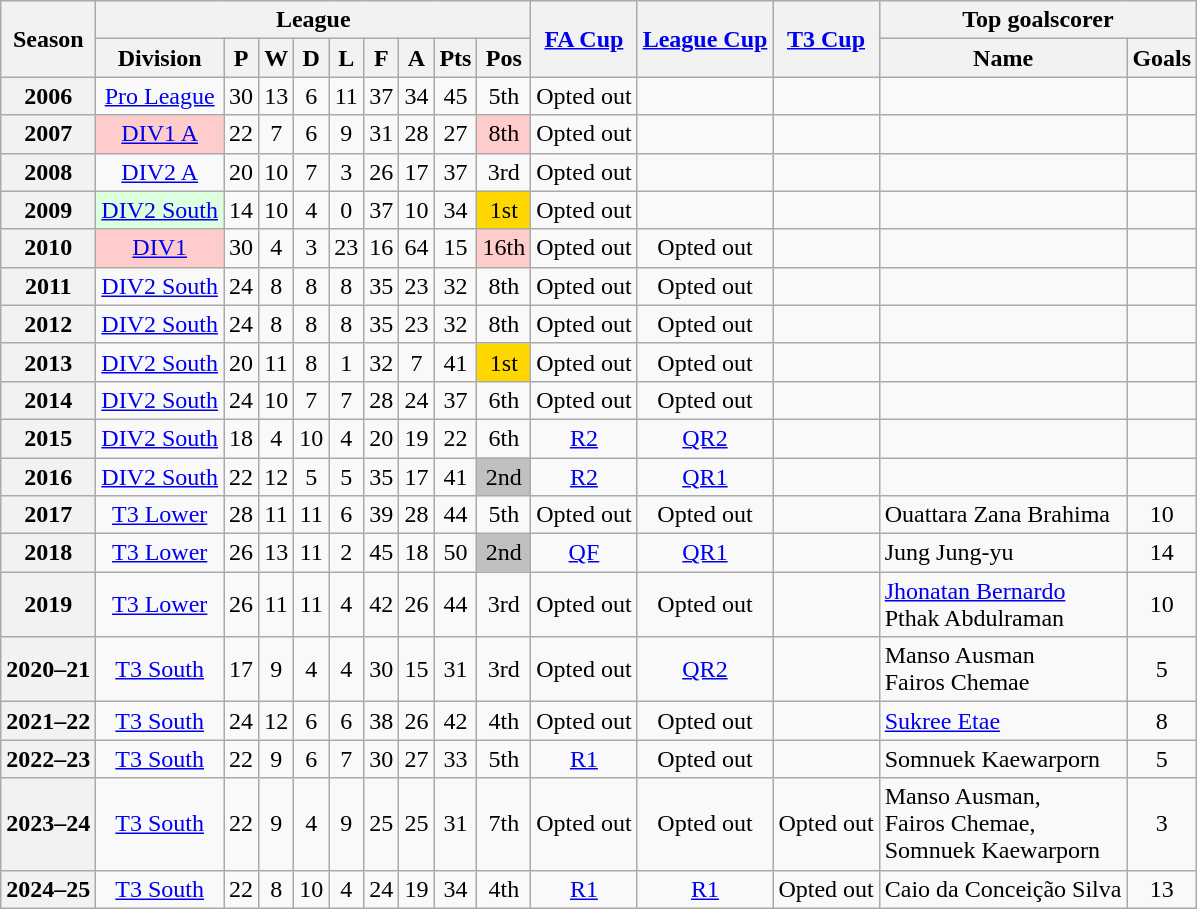<table class="wikitable" style="text-align: center">
<tr>
<th rowspan=2>Season</th>
<th colspan=9>League</th>
<th rowspan=2><a href='#'>FA Cup</a></th>
<th rowspan=2><a href='#'>League Cup</a></th>
<th rowspan=2><a href='#'>T3 Cup</a></th>
<th colspan=2>Top goalscorer</th>
</tr>
<tr>
<th>Division</th>
<th>P</th>
<th>W</th>
<th>D</th>
<th>L</th>
<th>F</th>
<th>A</th>
<th>Pts</th>
<th>Pos</th>
<th>Name</th>
<th>Goals</th>
</tr>
<tr>
<th>2006</th>
<td><a href='#'>Pro League</a></td>
<td>30</td>
<td>13</td>
<td>6</td>
<td>11</td>
<td>37</td>
<td>34</td>
<td>45</td>
<td>5th</td>
<td>Opted out</td>
<td></td>
<td></td>
<td></td>
<td></td>
</tr>
<tr>
<th>2007</th>
<td bgcolor="#FFCCCC"><a href='#'>DIV1 A</a></td>
<td>22</td>
<td>7</td>
<td>6</td>
<td>9</td>
<td>31</td>
<td>28</td>
<td>27</td>
<td bgcolor="#FFCCCC">8th</td>
<td>Opted out</td>
<td></td>
<td></td>
<td></td>
<td></td>
</tr>
<tr>
<th>2008</th>
<td><a href='#'>DIV2 A</a></td>
<td>20</td>
<td>10</td>
<td>7</td>
<td>3</td>
<td>26</td>
<td>17</td>
<td>37</td>
<td>3rd</td>
<td>Opted out</td>
<td></td>
<td></td>
<td></td>
<td></td>
</tr>
<tr>
<th>2009</th>
<td bgcolor="#DDFFDD"><a href='#'>DIV2 South</a></td>
<td>14</td>
<td>10</td>
<td>4</td>
<td>0</td>
<td>37</td>
<td>10</td>
<td>34</td>
<td bgcolor=gold>1st</td>
<td>Opted out</td>
<td></td>
<td></td>
<td></td>
<td></td>
</tr>
<tr>
<th>2010</th>
<td bgcolor="#FFCCCC"><a href='#'>DIV1</a></td>
<td>30</td>
<td>4</td>
<td>3</td>
<td>23</td>
<td>16</td>
<td>64</td>
<td>15</td>
<td bgcolor="#FFCCCC">16th</td>
<td>Opted out</td>
<td>Opted out</td>
<td></td>
<td></td>
<td></td>
</tr>
<tr>
<th>2011</th>
<td><a href='#'>DIV2 South</a></td>
<td>24</td>
<td>8</td>
<td>8</td>
<td>8</td>
<td>35</td>
<td>23</td>
<td>32</td>
<td>8th</td>
<td>Opted out</td>
<td>Opted out</td>
<td></td>
<td></td>
<td></td>
</tr>
<tr>
<th>2012</th>
<td><a href='#'>DIV2 South</a></td>
<td>24</td>
<td>8</td>
<td>8</td>
<td>8</td>
<td>35</td>
<td>23</td>
<td>32</td>
<td>8th</td>
<td>Opted out</td>
<td>Opted out</td>
<td></td>
<td></td>
<td></td>
</tr>
<tr>
<th>2013</th>
<td><a href='#'>DIV2 South</a></td>
<td>20</td>
<td>11</td>
<td>8</td>
<td>1</td>
<td>32</td>
<td>7</td>
<td>41</td>
<td bgcolor=gold>1st</td>
<td>Opted out</td>
<td>Opted out</td>
<td></td>
<td></td>
<td></td>
</tr>
<tr>
<th>2014</th>
<td><a href='#'>DIV2 South</a></td>
<td>24</td>
<td>10</td>
<td>7</td>
<td>7</td>
<td>28</td>
<td>24</td>
<td>37</td>
<td>6th</td>
<td>Opted out</td>
<td>Opted out</td>
<td></td>
<td></td>
<td></td>
</tr>
<tr>
<th>2015</th>
<td><a href='#'>DIV2 South</a></td>
<td>18</td>
<td>4</td>
<td>10</td>
<td>4</td>
<td>20</td>
<td>19</td>
<td>22</td>
<td>6th</td>
<td><a href='#'>R2</a></td>
<td><a href='#'>QR2</a></td>
<td></td>
<td></td>
<td></td>
</tr>
<tr>
<th>2016</th>
<td><a href='#'>DIV2 South</a></td>
<td>22</td>
<td>12</td>
<td>5</td>
<td>5</td>
<td>35</td>
<td>17</td>
<td>41</td>
<td bgcolor=silver>2nd</td>
<td><a href='#'>R2</a></td>
<td><a href='#'>QR1</a></td>
<td></td>
<td></td>
<td></td>
</tr>
<tr>
<th>2017</th>
<td><a href='#'>T3 Lower</a></td>
<td>28</td>
<td>11</td>
<td>11</td>
<td>6</td>
<td>39</td>
<td>28</td>
<td>44</td>
<td>5th</td>
<td>Opted out</td>
<td>Opted out</td>
<td></td>
<td align=left> Ouattara Zana Brahima</td>
<td>10</td>
</tr>
<tr>
<th>2018</th>
<td><a href='#'>T3 Lower</a></td>
<td>26</td>
<td>13</td>
<td>11</td>
<td>2</td>
<td>45</td>
<td>18</td>
<td>50</td>
<td bgcolor=silver>2nd</td>
<td><a href='#'>QF</a></td>
<td><a href='#'>QR1</a></td>
<td></td>
<td align=left> Jung Jung-yu</td>
<td>14</td>
</tr>
<tr>
<th>2019</th>
<td><a href='#'>T3 Lower</a></td>
<td>26</td>
<td>11</td>
<td>11</td>
<td>4</td>
<td>42</td>
<td>26</td>
<td>44</td>
<td>3rd</td>
<td>Opted out</td>
<td>Opted out</td>
<td></td>
<td align="left"> <a href='#'>Jhonatan Bernardo</a><br> Pthak Abdulraman</td>
<td>10</td>
</tr>
<tr>
<th>2020–21</th>
<td><a href='#'>T3 South</a></td>
<td>17</td>
<td>9</td>
<td>4</td>
<td>4</td>
<td>30</td>
<td>15</td>
<td>31</td>
<td>3rd</td>
<td>Opted out</td>
<td><a href='#'>QR2</a></td>
<td></td>
<td align="left"> Manso Ausman<br> Fairos Chemae</td>
<td>5</td>
</tr>
<tr>
<th>2021–22</th>
<td><a href='#'>T3 South</a></td>
<td>24</td>
<td>12</td>
<td>6</td>
<td>6</td>
<td>38</td>
<td>26</td>
<td>42</td>
<td>4th</td>
<td>Opted out</td>
<td>Opted out</td>
<td></td>
<td align="left"> <a href='#'>Sukree Etae</a></td>
<td>8</td>
</tr>
<tr>
<th>2022–23</th>
<td><a href='#'>T3 South</a></td>
<td>22</td>
<td>9</td>
<td>6</td>
<td>7</td>
<td>30</td>
<td>27</td>
<td>33</td>
<td>5th</td>
<td><a href='#'>R1</a></td>
<td>Opted out</td>
<td></td>
<td align="left"> Somnuek Kaewarporn</td>
<td>5</td>
</tr>
<tr>
<th>2023–24</th>
<td><a href='#'>T3 South</a></td>
<td>22</td>
<td>9</td>
<td>4</td>
<td>9</td>
<td>25</td>
<td>25</td>
<td>31</td>
<td>7th</td>
<td>Opted out</td>
<td>Opted out</td>
<td>Opted out</td>
<td align="left"> Manso Ausman,<br> Fairos Chemae,<br> Somnuek Kaewarporn</td>
<td>3</td>
</tr>
<tr>
<th>2024–25</th>
<td><a href='#'>T3 South</a></td>
<td>22</td>
<td>8</td>
<td>10</td>
<td>4</td>
<td>24</td>
<td>19</td>
<td>34</td>
<td>4th</td>
<td><a href='#'>R1</a></td>
<td><a href='#'>R1</a></td>
<td>Opted out</td>
<td align="left"> Caio da Conceição Silva</td>
<td>13</td>
</tr>
</table>
